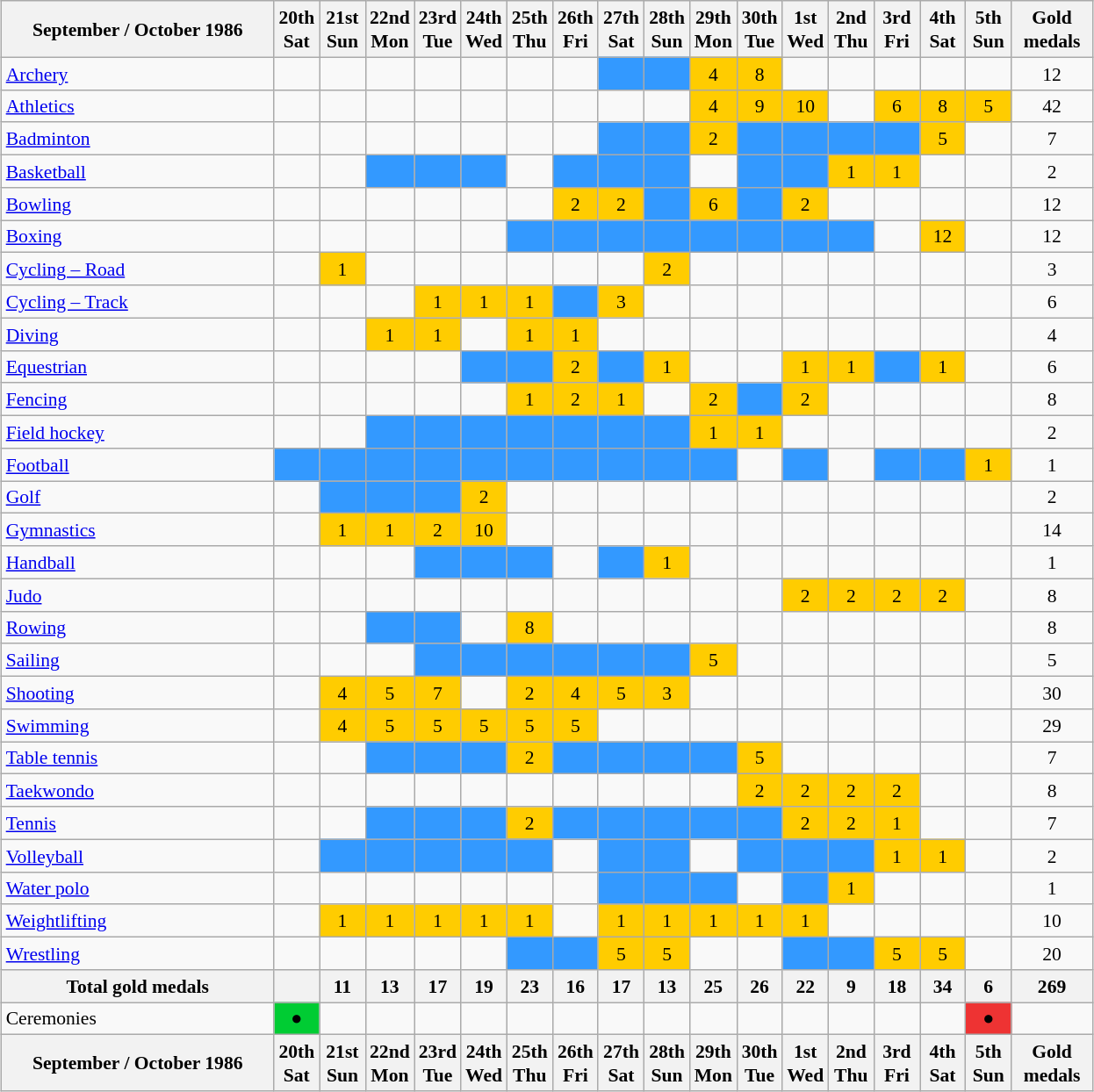<table class="wikitable" style="margin:0.5em auto; font-size:90%; line-height:1.25em;">
<tr>
<th width=200>September / October 1986</th>
<th width=28>20th<br>Sat</th>
<th width=28>21st<br>Sun</th>
<th width=28>22nd<br>Mon</th>
<th width=28>23rd<br>Tue</th>
<th width=28>24th<br>Wed</th>
<th width=28>25th<br>Thu</th>
<th width=28>26th<br>Fri</th>
<th width=28>27th<br>Sat</th>
<th width=28>28th<br>Sun</th>
<th width=28>29th<br>Mon</th>
<th width=28>30th<br>Tue</th>
<th width=28>1st<br>Wed</th>
<th width=28>2nd<br>Thu</th>
<th width=28>3rd<br>Fri</th>
<th width=28>4th<br>Sat</th>
<th width=28>5th<br>Sun</th>
<th width=55>Gold<br>medals</th>
</tr>
<tr align="center">
<td align="left"> <a href='#'>Archery</a></td>
<td></td>
<td></td>
<td></td>
<td></td>
<td></td>
<td></td>
<td></td>
<td bgcolor="#3399ff"></td>
<td bgcolor="#3399ff"></td>
<td bgcolor=#ffcc00>4</td>
<td bgcolor=#ffcc00>8</td>
<td></td>
<td></td>
<td></td>
<td></td>
<td></td>
<td>12</td>
</tr>
<tr align="center">
<td align="left"> <a href='#'>Athletics</a></td>
<td></td>
<td></td>
<td></td>
<td></td>
<td></td>
<td></td>
<td></td>
<td></td>
<td></td>
<td bgcolor=#ffcc00>4</td>
<td bgcolor=#ffcc00>9</td>
<td bgcolor=#ffcc00>10</td>
<td></td>
<td bgcolor=#ffcc00>6</td>
<td bgcolor=#ffcc00>8</td>
<td bgcolor=#ffcc00>5</td>
<td>42</td>
</tr>
<tr align="center">
<td align="left"> <a href='#'>Badminton</a></td>
<td></td>
<td></td>
<td></td>
<td></td>
<td></td>
<td></td>
<td></td>
<td bgcolor="#3399ff"></td>
<td bgcolor="#3399ff"></td>
<td bgcolor=#ffcc00>2</td>
<td bgcolor="#3399ff"></td>
<td bgcolor="#3399ff"></td>
<td bgcolor="#3399ff"></td>
<td bgcolor="#3399ff"></td>
<td bgcolor=#ffcc00>5</td>
<td></td>
<td>7</td>
</tr>
<tr align="center">
<td align="left"> <a href='#'>Basketball</a></td>
<td></td>
<td></td>
<td bgcolor="#3399ff"></td>
<td bgcolor="#3399ff"></td>
<td bgcolor="#3399ff"></td>
<td></td>
<td bgcolor="#3399ff"></td>
<td bgcolor="#3399ff"></td>
<td bgcolor="#3399ff"></td>
<td></td>
<td bgcolor="#3399ff"></td>
<td bgcolor="#3399ff"></td>
<td bgcolor=#ffcc00>1</td>
<td bgcolor=#ffcc00>1</td>
<td></td>
<td></td>
<td>2</td>
</tr>
<tr align="center">
<td align="left"> <a href='#'>Bowling</a></td>
<td></td>
<td></td>
<td></td>
<td></td>
<td></td>
<td></td>
<td bgcolor=#ffcc00>2</td>
<td bgcolor=#ffcc00>2</td>
<td bgcolor="#3399ff"></td>
<td bgcolor=#ffcc00>6</td>
<td bgcolor="#3399ff"></td>
<td bgcolor=#ffcc00>2</td>
<td></td>
<td></td>
<td></td>
<td></td>
<td>12</td>
</tr>
<tr align="center">
<td align="left"> <a href='#'>Boxing</a></td>
<td></td>
<td></td>
<td></td>
<td></td>
<td></td>
<td bgcolor="#3399ff"></td>
<td bgcolor="#3399ff"></td>
<td bgcolor="#3399ff"></td>
<td bgcolor="#3399ff"></td>
<td bgcolor="#3399ff"></td>
<td bgcolor="#3399ff"></td>
<td bgcolor="#3399ff"></td>
<td bgcolor="#3399ff"></td>
<td></td>
<td bgcolor=#ffcc00>12</td>
<td></td>
<td>12</td>
</tr>
<tr align="center">
<td align="left"> <a href='#'>Cycling – Road</a></td>
<td></td>
<td bgcolor=#ffcc00>1</td>
<td></td>
<td></td>
<td></td>
<td></td>
<td></td>
<td></td>
<td bgcolor=#ffcc00>2</td>
<td></td>
<td></td>
<td></td>
<td></td>
<td></td>
<td></td>
<td></td>
<td>3</td>
</tr>
<tr align="center">
<td align="left"> <a href='#'>Cycling – Track</a></td>
<td></td>
<td></td>
<td></td>
<td bgcolor=#ffcc00>1</td>
<td bgcolor=#ffcc00>1</td>
<td bgcolor=#ffcc00>1</td>
<td bgcolor="#3399ff"></td>
<td bgcolor=#ffcc00>3</td>
<td></td>
<td></td>
<td></td>
<td></td>
<td></td>
<td></td>
<td></td>
<td></td>
<td>6</td>
</tr>
<tr align="center">
<td align="left"> <a href='#'>Diving</a></td>
<td></td>
<td></td>
<td bgcolor=#ffcc00>1</td>
<td bgcolor=#ffcc00>1</td>
<td></td>
<td bgcolor=#ffcc00>1</td>
<td bgcolor=#ffcc00>1</td>
<td></td>
<td></td>
<td></td>
<td></td>
<td></td>
<td></td>
<td></td>
<td></td>
<td></td>
<td>4</td>
</tr>
<tr align="center">
<td align="left"> <a href='#'>Equestrian</a></td>
<td></td>
<td></td>
<td></td>
<td></td>
<td bgcolor="#3399ff"></td>
<td bgcolor="#3399ff"></td>
<td bgcolor=#ffcc00>2</td>
<td bgcolor="#3399ff"></td>
<td bgcolor=#ffcc00>1</td>
<td></td>
<td></td>
<td bgcolor=#ffcc00>1</td>
<td bgcolor=#ffcc00>1</td>
<td bgcolor="#3399ff"></td>
<td bgcolor=#ffcc00>1</td>
<td></td>
<td>6</td>
</tr>
<tr align="center">
<td align="left"> <a href='#'>Fencing</a></td>
<td></td>
<td></td>
<td></td>
<td></td>
<td></td>
<td bgcolor=#ffcc00>1</td>
<td bgcolor=#ffcc00>2</td>
<td bgcolor=#ffcc00>1</td>
<td></td>
<td bgcolor=#ffcc00>2</td>
<td bgcolor="#3399ff"></td>
<td bgcolor=#ffcc00>2</td>
<td></td>
<td></td>
<td></td>
<td></td>
<td>8</td>
</tr>
<tr align="center">
<td align="left"> <a href='#'>Field hockey</a></td>
<td></td>
<td></td>
<td bgcolor="#3399ff"></td>
<td bgcolor="#3399ff"></td>
<td bgcolor="#3399ff"></td>
<td bgcolor="#3399ff"></td>
<td bgcolor="#3399ff"></td>
<td bgcolor="#3399ff"></td>
<td bgcolor="#3399ff"></td>
<td bgcolor=#ffcc00>1</td>
<td bgcolor=#ffcc00>1</td>
<td></td>
<td></td>
<td></td>
<td></td>
<td></td>
<td>2</td>
</tr>
<tr align="center">
<td align="left"> <a href='#'>Football</a></td>
<td bgcolor="#3399ff"></td>
<td bgcolor="#3399ff"></td>
<td bgcolor="#3399ff"></td>
<td bgcolor="#3399ff"></td>
<td bgcolor="#3399ff"></td>
<td bgcolor="#3399ff"></td>
<td bgcolor="#3399ff"></td>
<td bgcolor="#3399ff"></td>
<td bgcolor="#3399ff"></td>
<td bgcolor="#3399ff"></td>
<td></td>
<td bgcolor="#3399ff"></td>
<td></td>
<td bgcolor="#3399ff"></td>
<td bgcolor="#3399ff"></td>
<td bgcolor=#ffcc00>1</td>
<td>1</td>
</tr>
<tr align="center">
<td align="left"> <a href='#'>Golf</a></td>
<td></td>
<td bgcolor="#3399ff"></td>
<td bgcolor="#3399ff"></td>
<td bgcolor="#3399ff"></td>
<td bgcolor=#ffcc00>2</td>
<td></td>
<td></td>
<td></td>
<td></td>
<td></td>
<td></td>
<td></td>
<td></td>
<td></td>
<td></td>
<td></td>
<td>2</td>
</tr>
<tr align="center">
<td align="left"> <a href='#'>Gymnastics</a></td>
<td></td>
<td bgcolor=#ffcc00>1</td>
<td bgcolor=#ffcc00>1</td>
<td bgcolor=#ffcc00>2</td>
<td bgcolor=#ffcc00>10</td>
<td></td>
<td></td>
<td></td>
<td></td>
<td></td>
<td></td>
<td></td>
<td></td>
<td></td>
<td></td>
<td></td>
<td>14</td>
</tr>
<tr align="center">
<td align="left"> <a href='#'>Handball</a></td>
<td></td>
<td></td>
<td></td>
<td bgcolor="#3399ff"></td>
<td bgcolor="#3399ff"></td>
<td bgcolor="#3399ff"></td>
<td></td>
<td bgcolor="#3399ff"></td>
<td bgcolor=#ffcc00>1</td>
<td></td>
<td></td>
<td></td>
<td></td>
<td></td>
<td></td>
<td></td>
<td>1</td>
</tr>
<tr align="center">
<td align="left"> <a href='#'>Judo</a></td>
<td></td>
<td></td>
<td></td>
<td></td>
<td></td>
<td></td>
<td></td>
<td></td>
<td></td>
<td></td>
<td></td>
<td bgcolor=#ffcc00>2</td>
<td bgcolor=#ffcc00>2</td>
<td bgcolor=#ffcc00>2</td>
<td bgcolor=#ffcc00>2</td>
<td></td>
<td>8</td>
</tr>
<tr align="center">
<td align="left"> <a href='#'>Rowing</a></td>
<td></td>
<td></td>
<td bgcolor="#3399ff"></td>
<td bgcolor="#3399ff"></td>
<td></td>
<td bgcolor=#ffcc00>8</td>
<td></td>
<td></td>
<td></td>
<td></td>
<td></td>
<td></td>
<td></td>
<td></td>
<td></td>
<td></td>
<td>8</td>
</tr>
<tr align="center">
<td align="left"> <a href='#'>Sailing</a></td>
<td></td>
<td></td>
<td></td>
<td bgcolor="#3399ff"></td>
<td bgcolor="#3399ff"></td>
<td bgcolor="#3399ff"></td>
<td bgcolor="#3399ff"></td>
<td bgcolor="#3399ff"></td>
<td bgcolor="#3399ff"></td>
<td bgcolor=#ffcc00>5</td>
<td></td>
<td></td>
<td></td>
<td></td>
<td></td>
<td></td>
<td>5</td>
</tr>
<tr align="center">
<td align="left"> <a href='#'>Shooting</a></td>
<td></td>
<td bgcolor=#ffcc00>4</td>
<td bgcolor=#ffcc00>5</td>
<td bgcolor=#ffcc00>7</td>
<td></td>
<td bgcolor=#ffcc00>2</td>
<td bgcolor=#ffcc00>4</td>
<td bgcolor=#ffcc00>5</td>
<td bgcolor=#ffcc00>3</td>
<td></td>
<td></td>
<td></td>
<td></td>
<td></td>
<td></td>
<td></td>
<td>30</td>
</tr>
<tr align="center">
<td align="left"> <a href='#'>Swimming</a></td>
<td></td>
<td bgcolor=#ffcc00>4</td>
<td bgcolor=#ffcc00>5</td>
<td bgcolor=#ffcc00>5</td>
<td bgcolor=#ffcc00>5</td>
<td bgcolor=#ffcc00>5</td>
<td bgcolor=#ffcc00>5</td>
<td></td>
<td></td>
<td></td>
<td></td>
<td></td>
<td></td>
<td></td>
<td></td>
<td></td>
<td>29</td>
</tr>
<tr align="center">
<td align="left"> <a href='#'>Table tennis</a></td>
<td></td>
<td></td>
<td bgcolor="#3399ff"></td>
<td bgcolor="#3399ff"></td>
<td bgcolor="#3399ff"></td>
<td bgcolor=#ffcc00>2</td>
<td bgcolor="#3399ff"></td>
<td bgcolor="#3399ff"></td>
<td bgcolor="#3399ff"></td>
<td bgcolor="#3399ff"></td>
<td bgcolor=#ffcc00>5</td>
<td></td>
<td></td>
<td></td>
<td></td>
<td></td>
<td>7</td>
</tr>
<tr align="center">
<td align="left"> <a href='#'>Taekwondo</a></td>
<td></td>
<td></td>
<td></td>
<td></td>
<td></td>
<td></td>
<td></td>
<td></td>
<td></td>
<td></td>
<td bgcolor=#ffcc00>2</td>
<td bgcolor=#ffcc00>2</td>
<td bgcolor=#ffcc00>2</td>
<td bgcolor=#ffcc00>2</td>
<td></td>
<td></td>
<td>8</td>
</tr>
<tr align="center">
<td align="left"> <a href='#'>Tennis</a></td>
<td></td>
<td></td>
<td bgcolor="#3399ff"></td>
<td bgcolor="#3399ff"></td>
<td bgcolor="#3399ff"></td>
<td bgcolor=#ffcc00>2</td>
<td bgcolor="#3399ff"></td>
<td bgcolor="#3399ff"></td>
<td bgcolor="#3399ff"></td>
<td bgcolor="#3399ff"></td>
<td bgcolor="#3399ff"></td>
<td bgcolor=#ffcc00>2</td>
<td bgcolor=#ffcc00>2</td>
<td bgcolor=#ffcc00>1</td>
<td></td>
<td></td>
<td>7</td>
</tr>
<tr align="center">
<td align="left"> <a href='#'>Volleyball</a></td>
<td></td>
<td bgcolor="#3399ff"></td>
<td bgcolor="#3399ff"></td>
<td bgcolor="#3399ff"></td>
<td bgcolor="#3399ff"></td>
<td bgcolor="#3399ff"></td>
<td></td>
<td bgcolor="#3399ff"></td>
<td bgcolor="#3399ff"></td>
<td></td>
<td bgcolor="#3399ff"></td>
<td bgcolor="#3399ff"></td>
<td bgcolor="#3399ff"></td>
<td bgcolor=#ffcc00>1</td>
<td bgcolor=#ffcc00>1</td>
<td></td>
<td>2</td>
</tr>
<tr align="center">
<td align="left"> <a href='#'>Water polo</a></td>
<td></td>
<td></td>
<td></td>
<td></td>
<td></td>
<td></td>
<td></td>
<td bgcolor="#3399ff"></td>
<td bgcolor="#3399ff"></td>
<td bgcolor="#3399ff"></td>
<td></td>
<td bgcolor="#3399ff"></td>
<td bgcolor=#ffcc00>1</td>
<td></td>
<td></td>
<td></td>
<td>1</td>
</tr>
<tr align="center">
<td align="left"> <a href='#'>Weightlifting</a></td>
<td></td>
<td bgcolor=#ffcc00>1</td>
<td bgcolor=#ffcc00>1</td>
<td bgcolor=#ffcc00>1</td>
<td bgcolor=#ffcc00>1</td>
<td bgcolor=#ffcc00>1</td>
<td></td>
<td bgcolor=#ffcc00>1</td>
<td bgcolor=#ffcc00>1</td>
<td bgcolor=#ffcc00>1</td>
<td bgcolor=#ffcc00>1</td>
<td bgcolor=#ffcc00>1</td>
<td></td>
<td></td>
<td></td>
<td></td>
<td>10</td>
</tr>
<tr align="center">
<td align="left"> <a href='#'>Wrestling</a></td>
<td></td>
<td></td>
<td></td>
<td></td>
<td></td>
<td bgcolor="#3399ff"></td>
<td bgcolor="#3399ff"></td>
<td bgcolor=#ffcc00>5</td>
<td bgcolor=#ffcc00>5</td>
<td></td>
<td></td>
<td bgcolor="#3399ff"></td>
<td bgcolor="#3399ff"></td>
<td bgcolor=#ffcc00>5</td>
<td bgcolor=#ffcc00>5</td>
<td></td>
<td>20</td>
</tr>
<tr>
<th>Total gold medals</th>
<th></th>
<th>11</th>
<th>13</th>
<th>17</th>
<th>19</th>
<th>23</th>
<th>16</th>
<th>17</th>
<th>13</th>
<th>25</th>
<th>26</th>
<th>22</th>
<th>9</th>
<th>18</th>
<th>34</th>
<th>6</th>
<th>269</th>
</tr>
<tr>
<td>Ceremonies</td>
<td bgcolor=#00cc33 align=center>●</td>
<td></td>
<td></td>
<td></td>
<td></td>
<td></td>
<td></td>
<td></td>
<td></td>
<td></td>
<td></td>
<td></td>
<td></td>
<td></td>
<td></td>
<td bgcolor=#ee3333 align=center>●</td>
<td></td>
</tr>
<tr>
<th>September / October 1986</th>
<th>20th<br>Sat</th>
<th>21st<br>Sun</th>
<th>22nd<br>Mon</th>
<th>23rd<br>Tue</th>
<th>24th<br>Wed</th>
<th>25th<br>Thu</th>
<th>26th<br>Fri</th>
<th>27th<br>Sat</th>
<th>28th<br>Sun</th>
<th>29th<br>Mon</th>
<th>30th<br>Tue</th>
<th>1st<br>Wed</th>
<th>2nd<br>Thu</th>
<th>3rd<br>Fri</th>
<th>4th<br>Sat</th>
<th>5th<br>Sun</th>
<th>Gold<br>medals</th>
</tr>
</table>
